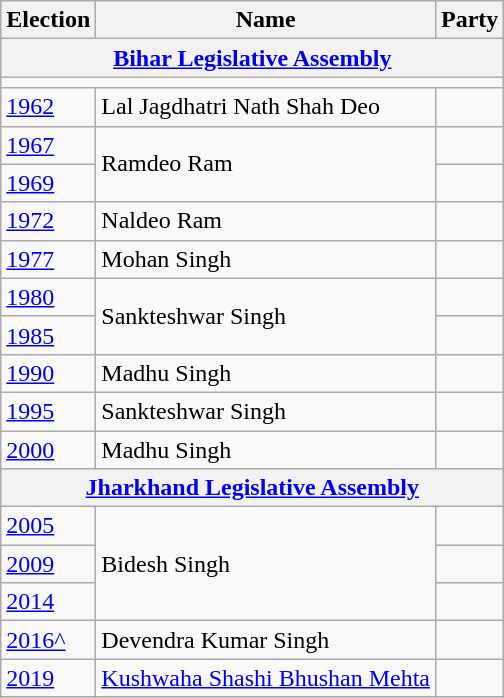<table class="wikitable sortable">
<tr>
<th>Election</th>
<th>Name</th>
<th colspan=2>Party</th>
</tr>
<tr>
<th colspan=4><a href='#'>Bihar Legislative Assembly</a></th>
</tr>
<tr>
<td colspan="4"></td>
</tr>
<tr>
<td><a href='#'>1962</a></td>
<td>Lal Jagdhatri Nath Shah Deo</td>
<td></td>
</tr>
<tr>
<td><a href='#'>1967</a></td>
<td rowspan=2>Ramdeo Ram</td>
<td></td>
</tr>
<tr>
<td><a href='#'>1969</a></td>
</tr>
<tr>
<td><a href='#'>1972</a></td>
<td>Naldeo Ram</td>
<td></td>
</tr>
<tr>
<td><a href='#'>1977</a></td>
<td>Mohan Singh</td>
<td></td>
</tr>
<tr>
<td><a href='#'>1980</a></td>
<td rowspan="2">Sankteshwar Singh</td>
<td></td>
</tr>
<tr>
<td><a href='#'>1985</a></td>
</tr>
<tr>
<td><a href='#'>1990</a></td>
<td>Madhu Singh</td>
<td></td>
</tr>
<tr>
<td><a href='#'>1995</a></td>
<td>Sankteshwar Singh</td>
</tr>
<tr>
<td><a href='#'>2000</a></td>
<td>Madhu Singh</td>
<td></td>
</tr>
<tr>
<th colspan=4><a href='#'>Jharkhand Legislative Assembly</a></th>
</tr>
<tr>
<td><a href='#'>2005</a></td>
<td rowspan=3>Bidesh Singh</td>
<td></td>
</tr>
<tr>
<td><a href='#'>2009</a></td>
<td></td>
</tr>
<tr>
<td><a href='#'>2014</a></td>
<td></td>
</tr>
<tr>
<td><a href='#'>2016^</a></td>
<td>Devendra Kumar Singh</td>
</tr>
<tr>
<td><a href='#'>2019</a></td>
<td rowspan=2><a href='#'>Kushwaha Shashi Bhushan Mehta</a></td>
<td></td>
</tr>
</table>
